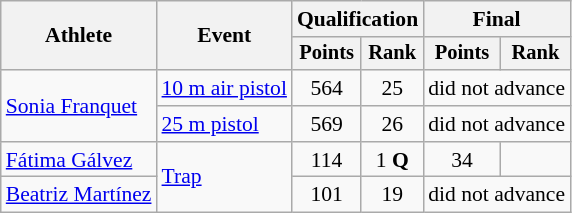<table class="wikitable" style="font-size:90%">
<tr>
<th rowspan="2">Athlete</th>
<th rowspan="2">Event</th>
<th colspan=2>Qualification</th>
<th colspan=2>Final</th>
</tr>
<tr style="font-size:95%">
<th>Points</th>
<th>Rank</th>
<th>Points</th>
<th>Rank</th>
</tr>
<tr align=center>
<td align=left rowspan=2><a href='#'>Sonia Franquet</a></td>
<td align=left><a href='#'>10 m air pistol</a></td>
<td>564</td>
<td>25</td>
<td colspan=2>did not advance</td>
</tr>
<tr align=center>
<td align=left><a href='#'>25 m pistol</a></td>
<td>569</td>
<td>26</td>
<td colspan=2>did not advance</td>
</tr>
<tr align=center>
<td align=left><a href='#'>Fátima Gálvez</a></td>
<td align=left rowspan=2><a href='#'>Trap</a></td>
<td>114</td>
<td>1 <strong>Q</strong></td>
<td>34</td>
<td></td>
</tr>
<tr align=center>
<td align=left><a href='#'>Beatriz Martínez</a></td>
<td>101</td>
<td>19</td>
<td colspan=2>did not advance</td>
</tr>
</table>
